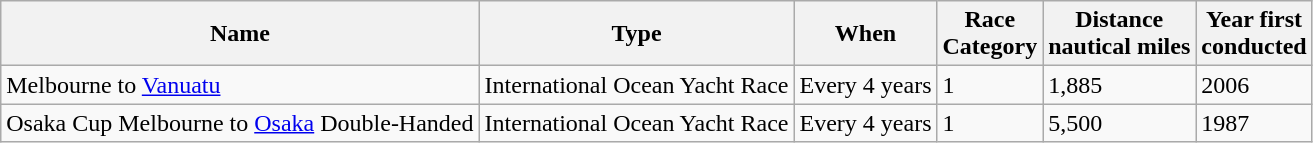<table class="wikitable">
<tr>
<th>Name</th>
<th>Type</th>
<th>When</th>
<th>Race<br>Category</th>
<th>Distance<br>nautical miles</th>
<th>Year first<br>conducted</th>
</tr>
<tr>
<td>Melbourne to <a href='#'>Vanuatu</a></td>
<td>International Ocean Yacht Race</td>
<td>Every 4 years</td>
<td>1</td>
<td>1,885</td>
<td>2006</td>
</tr>
<tr>
<td>Osaka Cup Melbourne to <a href='#'>Osaka</a> Double-Handed</td>
<td>International Ocean Yacht Race</td>
<td>Every 4 years</td>
<td>1</td>
<td>5,500</td>
<td>1987</td>
</tr>
</table>
